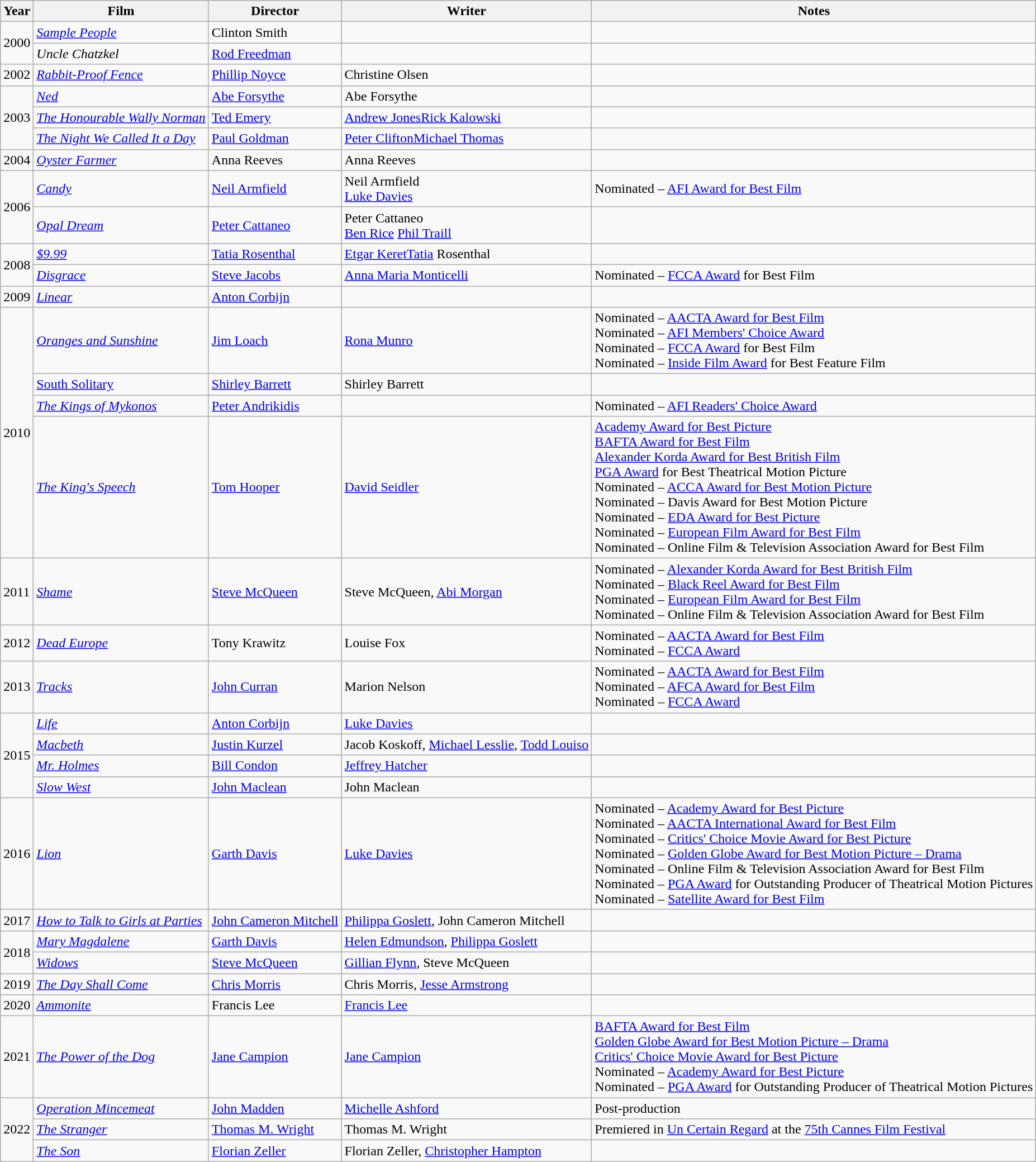<table class="wikitable">
<tr>
<th>Year</th>
<th>Film</th>
<th>Director</th>
<th>Writer</th>
<th>Notes</th>
</tr>
<tr>
<td rowspan="2">2000</td>
<td><em><a href='#'>Sample People</a></em></td>
<td>Clinton Smith</td>
<td></td>
<td></td>
</tr>
<tr>
<td><em>Uncle Chatzkel</em></td>
<td><a href='#'>Rod Freedman</a></td>
<td></td>
<td></td>
</tr>
<tr>
<td>2002</td>
<td><a href='#'><em>Rabbit-Proof Fence</em></a></td>
<td><a href='#'>Phillip Noyce</a></td>
<td>Christine Olsen</td>
<td></td>
</tr>
<tr>
<td rowspan="3">2003</td>
<td><em><a href='#'>Ned</a></em></td>
<td><a href='#'>Abe Forsythe</a></td>
<td>Abe Forsythe</td>
<td></td>
</tr>
<tr>
<td><em><a href='#'>The Honourable Wally Norman</a></em></td>
<td><a href='#'>Ted Emery</a></td>
<td><a href='#'>Andrew Jones</a><a href='#'>Rick Kalowski</a></td>
<td></td>
</tr>
<tr>
<td><em><a href='#'>The Night We Called It a Day</a></em></td>
<td><a href='#'>Paul Goldman</a></td>
<td><a href='#'>Peter Clifton</a><a href='#'>Michael Thomas</a></td>
<td></td>
</tr>
<tr>
<td>2004</td>
<td><em><a href='#'>Oyster Farmer</a></em></td>
<td>Anna Reeves</td>
<td>Anna Reeves</td>
<td></td>
</tr>
<tr>
<td rowspan="2">2006</td>
<td><em><a href='#'>Candy</a></em></td>
<td><a href='#'>Neil Armfield</a></td>
<td>Neil Armfield<br><a href='#'>Luke Davies</a></td>
<td>Nominated – <a href='#'>AFI Award for Best Film</a></td>
</tr>
<tr>
<td><em><a href='#'>Opal Dream</a></em></td>
<td><a href='#'>Peter Cattaneo</a></td>
<td>Peter Cattaneo<br><a href='#'>Ben Rice</a>
<a href='#'>Phil Traill</a></td>
<td></td>
</tr>
<tr>
<td rowspan="2">2008</td>
<td><em><a href='#'>$9.99</a></em></td>
<td><a href='#'>Tatia Rosenthal</a></td>
<td><a href='#'>Etgar KeretTatia</a> Rosenthal</td>
<td></td>
</tr>
<tr>
<td><em><a href='#'>Disgrace</a></em></td>
<td><a href='#'>Steve Jacobs</a></td>
<td><a href='#'>Anna Maria Monticelli</a></td>
<td>Nominated – <a href='#'>FCCA Award</a> for Best Film</td>
</tr>
<tr>
<td>2009</td>
<td><em><a href='#'>Linear</a></em></td>
<td><a href='#'>Anton Corbijn</a></td>
<td></td>
<td></td>
</tr>
<tr>
<td rowspan="4">2010</td>
<td><em><a href='#'>Oranges and Sunshine</a></em></td>
<td><a href='#'>Jim Loach</a></td>
<td><a href='#'>Rona Munro</a></td>
<td>Nominated – <a href='#'>AACTA Award for Best Film</a><br>Nominated – <a href='#'>AFI Members' Choice Award</a><br>Nominated – <a href='#'>FCCA Award</a> for Best Film<br>Nominated – <a href='#'>Inside Film Award</a> for Best Feature Film</td>
</tr>
<tr>
<td><a href='#'>South Solitary</a></td>
<td><a href='#'>Shirley Barrett</a></td>
<td>Shirley Barrett</td>
<td></td>
</tr>
<tr>
<td><em><a href='#'>The Kings of Mykonos</a></em></td>
<td><a href='#'>Peter Andrikidis</a></td>
<td></td>
<td>Nominated – <a href='#'>AFI Readers' Choice Award</a></td>
</tr>
<tr>
<td><em><a href='#'>The King's Speech</a></em></td>
<td><a href='#'>Tom Hooper</a></td>
<td><a href='#'>David Seidler</a></td>
<td><a href='#'>Academy Award for Best Picture</a><br><a href='#'>BAFTA Award for Best Film</a><br><a href='#'>Alexander Korda Award for Best British Film</a><br><a href='#'>PGA Award</a> for Best Theatrical Motion Picture<br>Nominated – <a href='#'>ACCA Award for Best Motion Picture</a><br>Nominated – Davis Award for Best Motion Picture<br>Nominated – <a href='#'>EDA Award for Best Picture</a><br>Nominated – <a href='#'>European Film Award for Best Film</a><br>Nominated – Online Film & Television Association Award for Best Film</td>
</tr>
<tr>
<td>2011</td>
<td><em><a href='#'>Shame</a></em></td>
<td><a href='#'>Steve McQueen</a></td>
<td>Steve McQueen, <a href='#'>Abi Morgan</a></td>
<td>Nominated – <a href='#'>Alexander Korda Award for Best British Film</a><br>Nominated – <a href='#'>Black Reel Award for Best Film</a><br>Nominated – <a href='#'>European Film Award for Best Film</a><br>Nominated – Online Film & Television Association Award for Best Film</td>
</tr>
<tr>
<td>2012</td>
<td><em><a href='#'>Dead Europe</a></em></td>
<td>Tony Krawitz</td>
<td>Louise Fox</td>
<td>Nominated – <a href='#'>AACTA Award for Best Film</a><br>Nominated – <a href='#'>FCCA Award</a></td>
</tr>
<tr>
<td>2013</td>
<td><em><a href='#'>Tracks</a></em></td>
<td><a href='#'>John Curran</a></td>
<td>Marion Nelson</td>
<td>Nominated – <a href='#'>AACTA Award for Best Film</a><br>Nominated – <a href='#'>AFCA Award for Best Film</a><br>Nominated – <a href='#'>FCCA Award</a></td>
</tr>
<tr>
<td rowspan="4">2015</td>
<td><em><a href='#'>Life</a></em></td>
<td><a href='#'>Anton Corbijn</a></td>
<td><a href='#'>Luke Davies</a></td>
<td></td>
</tr>
<tr>
<td><em><a href='#'>Macbeth</a></em></td>
<td><a href='#'>Justin Kurzel</a></td>
<td>Jacob Koskoff, <a href='#'>Michael Lesslie</a>, <a href='#'>Todd Louiso</a></td>
<td></td>
</tr>
<tr>
<td><em><a href='#'>Mr. Holmes</a></em></td>
<td><a href='#'>Bill Condon</a></td>
<td><a href='#'>Jeffrey Hatcher</a></td>
<td></td>
</tr>
<tr>
<td><em><a href='#'>Slow West</a></em></td>
<td><a href='#'>John Maclean</a></td>
<td>John Maclean</td>
<td></td>
</tr>
<tr>
<td>2016</td>
<td><em><a href='#'>Lion</a></em></td>
<td><a href='#'>Garth Davis</a></td>
<td><a href='#'>Luke Davies</a></td>
<td>Nominated – <a href='#'>Academy Award for Best Picture</a><br>Nominated – <a href='#'>AACTA International Award for Best Film</a><br>Nominated – <a href='#'>Critics' Choice Movie Award for Best Picture</a><br>Nominated – <a href='#'>Golden Globe Award for Best Motion Picture – Drama</a><br>Nominated – Online Film & Television Association Award for Best Film<br>Nominated – <a href='#'>PGA Award</a> for Outstanding Producer of Theatrical Motion Pictures<br>Nominated – <a href='#'>Satellite Award for Best Film</a></td>
</tr>
<tr>
<td rowspan="1">2017</td>
<td><em><a href='#'>How to Talk to Girls at Parties</a></em></td>
<td><a href='#'>John Cameron Mitchell</a></td>
<td><a href='#'>Philippa Goslett</a>, John Cameron Mitchell</td>
<td></td>
</tr>
<tr>
<td rowspan="2">2018</td>
<td><em><a href='#'>Mary Magdalene</a></em></td>
<td><a href='#'>Garth Davis</a></td>
<td><a href='#'>Helen Edmundson</a>, <a href='#'>Philippa Goslett</a></td>
<td></td>
</tr>
<tr>
<td><em><a href='#'>Widows</a></em></td>
<td><a href='#'>Steve McQueen</a></td>
<td><a href='#'>Gillian Flynn</a>, Steve McQueen</td>
<td></td>
</tr>
<tr>
<td>2019</td>
<td><em><a href='#'>The Day Shall Come</a></em></td>
<td><a href='#'>Chris Morris</a></td>
<td>Chris Morris, <a href='#'>Jesse Armstrong</a></td>
<td></td>
</tr>
<tr>
<td>2020</td>
<td><em><a href='#'>Ammonite</a></em></td>
<td>Francis Lee</td>
<td><a href='#'>Francis Lee</a></td>
<td></td>
</tr>
<tr>
<td>2021</td>
<td><em><a href='#'>The Power of the Dog</a></em></td>
<td><a href='#'>Jane Campion</a></td>
<td><a href='#'>Jane Campion</a></td>
<td><a href='#'>BAFTA Award for Best Film</a><br><a href='#'>Golden Globe Award for Best Motion Picture – Drama</a><br><a href='#'>Critics' Choice Movie Award for Best Picture</a><br>Nominated – <a href='#'>Academy Award for Best Picture</a><br>Nominated – <a href='#'>PGA Award</a> for Outstanding Producer of Theatrical Motion Pictures</td>
</tr>
<tr>
<td rowspan="3">2022</td>
<td><em><a href='#'>Operation Mincemeat</a></em></td>
<td><a href='#'>John Madden</a></td>
<td><a href='#'>Michelle Ashford</a></td>
<td>Post-production</td>
</tr>
<tr>
<td><em><a href='#'>The Stranger</a></em></td>
<td><a href='#'>Thomas M. Wright</a></td>
<td>Thomas M. Wright</td>
<td>Premiered in <a href='#'>Un Certain Regard</a> at the <a href='#'>75th Cannes Film Festival</a></td>
</tr>
<tr>
<td><em><a href='#'>The Son</a></em></td>
<td><a href='#'>Florian Zeller</a></td>
<td>Florian Zeller, <a href='#'>Christopher Hampton</a></td>
<td></td>
</tr>
</table>
